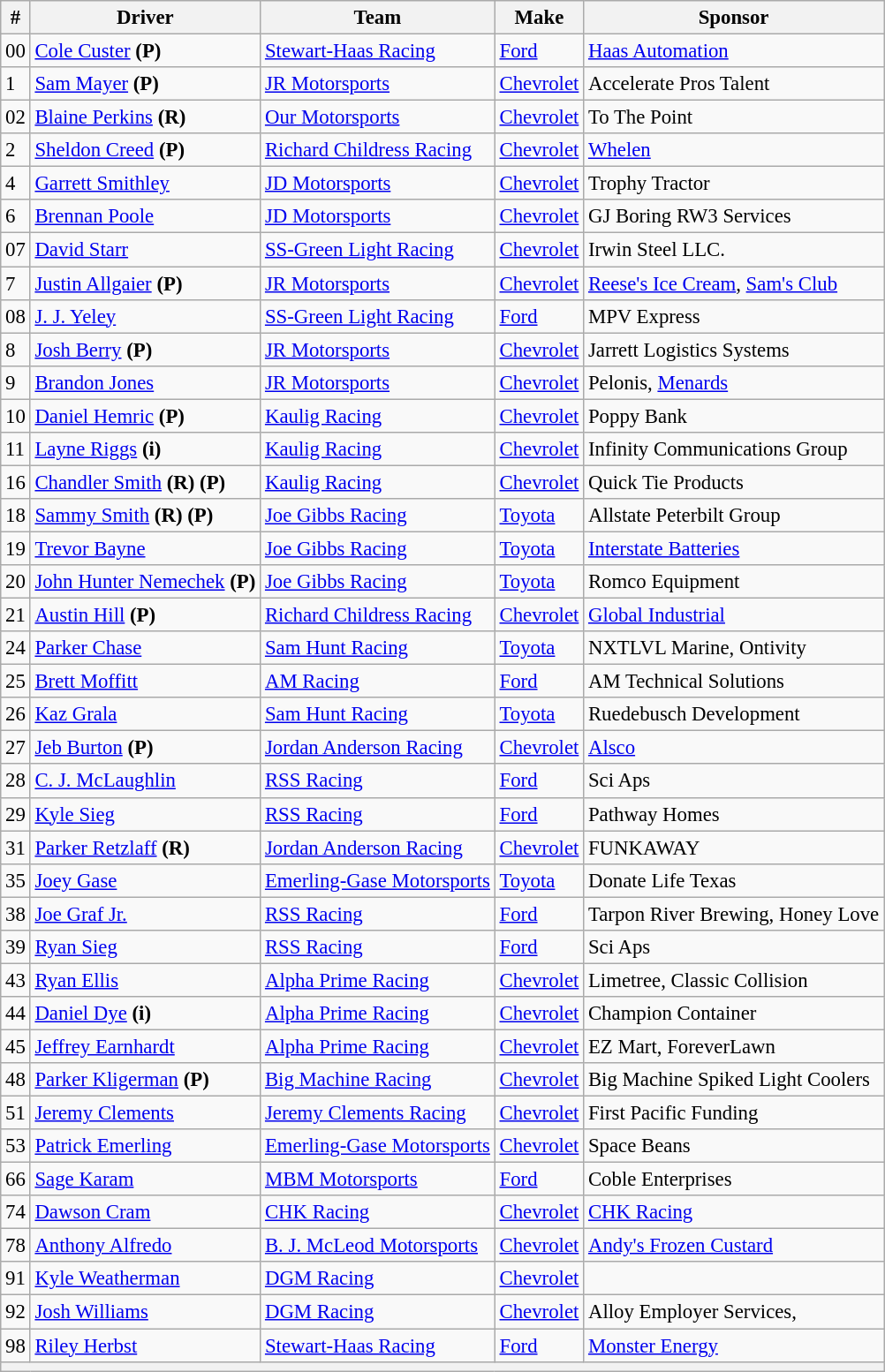<table class="wikitable" style="font-size: 95%;">
<tr>
<th>#</th>
<th>Driver</th>
<th>Team</th>
<th>Make</th>
<th>Sponsor</th>
</tr>
<tr>
<td>00</td>
<td><a href='#'>Cole Custer</a> <strong>(P)</strong></td>
<td><a href='#'>Stewart-Haas Racing</a></td>
<td><a href='#'>Ford</a></td>
<td><a href='#'>Haas Automation</a></td>
</tr>
<tr>
<td>1</td>
<td><a href='#'>Sam Mayer</a> <strong>(P)</strong></td>
<td><a href='#'>JR Motorsports</a></td>
<td><a href='#'>Chevrolet</a></td>
<td>Accelerate Pros Talent</td>
</tr>
<tr>
<td>02</td>
<td><a href='#'>Blaine Perkins</a> <strong>(R)</strong></td>
<td><a href='#'>Our Motorsports</a></td>
<td><a href='#'>Chevrolet</a></td>
<td>To The Point</td>
</tr>
<tr>
<td>2</td>
<td><a href='#'>Sheldon Creed</a> <strong>(P)</strong></td>
<td><a href='#'>Richard Childress Racing</a></td>
<td><a href='#'>Chevrolet</a></td>
<td><a href='#'>Whelen</a></td>
</tr>
<tr>
<td>4</td>
<td><a href='#'>Garrett Smithley</a></td>
<td><a href='#'>JD Motorsports</a></td>
<td><a href='#'>Chevrolet</a></td>
<td>Trophy Tractor</td>
</tr>
<tr>
<td>6</td>
<td><a href='#'>Brennan Poole</a></td>
<td><a href='#'>JD Motorsports</a></td>
<td><a href='#'>Chevrolet</a></td>
<td>GJ Boring RW3 Services</td>
</tr>
<tr>
<td>07</td>
<td><a href='#'>David Starr</a></td>
<td><a href='#'>SS-Green Light Racing</a></td>
<td><a href='#'>Chevrolet</a></td>
<td>Irwin Steel LLC.</td>
</tr>
<tr>
<td>7</td>
<td><a href='#'>Justin Allgaier</a> <strong>(P)</strong></td>
<td><a href='#'>JR Motorsports</a></td>
<td><a href='#'>Chevrolet</a></td>
<td><a href='#'>Reese's Ice Cream</a>, <a href='#'>Sam's Club</a></td>
</tr>
<tr>
<td>08</td>
<td><a href='#'>J. J. Yeley</a></td>
<td><a href='#'>SS-Green Light Racing</a></td>
<td><a href='#'>Ford</a></td>
<td>MPV Express</td>
</tr>
<tr>
<td>8</td>
<td><a href='#'>Josh Berry</a> <strong>(P)</strong></td>
<td><a href='#'>JR Motorsports</a></td>
<td><a href='#'>Chevrolet</a></td>
<td>Jarrett Logistics Systems</td>
</tr>
<tr>
<td>9</td>
<td><a href='#'>Brandon Jones</a></td>
<td><a href='#'>JR Motorsports</a></td>
<td><a href='#'>Chevrolet</a></td>
<td>Pelonis, <a href='#'>Menards</a></td>
</tr>
<tr>
<td>10</td>
<td><a href='#'>Daniel Hemric</a> <strong>(P)</strong></td>
<td><a href='#'>Kaulig Racing</a></td>
<td><a href='#'>Chevrolet</a></td>
<td>Poppy Bank</td>
</tr>
<tr>
<td>11</td>
<td><a href='#'>Layne Riggs</a> <strong>(i)</strong></td>
<td><a href='#'>Kaulig Racing</a></td>
<td><a href='#'>Chevrolet</a></td>
<td>Infinity Communications Group</td>
</tr>
<tr>
<td>16</td>
<td nowrap=""><a href='#'>Chandler Smith</a> <strong>(R)</strong> <strong>(P)</strong></td>
<td><a href='#'>Kaulig Racing</a></td>
<td><a href='#'>Chevrolet</a></td>
<td>Quick Tie Products</td>
</tr>
<tr>
<td>18</td>
<td><a href='#'>Sammy Smith</a> <strong>(R)</strong> <strong>(P)</strong></td>
<td><a href='#'>Joe Gibbs Racing</a></td>
<td><a href='#'>Toyota</a></td>
<td>Allstate Peterbilt Group</td>
</tr>
<tr>
<td>19</td>
<td><a href='#'>Trevor Bayne</a></td>
<td><a href='#'>Joe Gibbs Racing</a></td>
<td><a href='#'>Toyota</a></td>
<td><a href='#'>Interstate Batteries</a></td>
</tr>
<tr>
<td>20</td>
<td><a href='#'>John Hunter Nemechek</a> <strong>(P)</strong></td>
<td><a href='#'>Joe Gibbs Racing</a></td>
<td><a href='#'>Toyota</a></td>
<td>Romco Equipment</td>
</tr>
<tr>
<td>21</td>
<td><a href='#'>Austin Hill</a> <strong>(P)</strong></td>
<td><a href='#'>Richard Childress Racing</a></td>
<td><a href='#'>Chevrolet</a></td>
<td><a href='#'>Global Industrial</a></td>
</tr>
<tr>
<td>24</td>
<td><a href='#'>Parker Chase</a></td>
<td><a href='#'>Sam Hunt Racing</a></td>
<td><a href='#'>Toyota</a></td>
<td>NXTLVL Marine, Ontivity</td>
</tr>
<tr>
<td>25</td>
<td><a href='#'>Brett Moffitt</a></td>
<td><a href='#'>AM Racing</a></td>
<td><a href='#'>Ford</a></td>
<td>AM Technical Solutions</td>
</tr>
<tr>
<td>26</td>
<td><a href='#'>Kaz Grala</a></td>
<td><a href='#'>Sam Hunt Racing</a></td>
<td><a href='#'>Toyota</a></td>
<td>Ruedebusch Development</td>
</tr>
<tr>
<td>27</td>
<td><a href='#'>Jeb Burton</a> <strong>(P)</strong></td>
<td nowrap=""><a href='#'>Jordan Anderson Racing</a></td>
<td><a href='#'>Chevrolet</a></td>
<td><a href='#'>Alsco</a></td>
</tr>
<tr>
<td>28</td>
<td><a href='#'>C. J. McLaughlin</a></td>
<td nowrap=""><a href='#'>RSS Racing</a></td>
<td><a href='#'>Ford</a></td>
<td>Sci Aps</td>
</tr>
<tr>
<td>29</td>
<td><a href='#'>Kyle Sieg</a></td>
<td><a href='#'>RSS Racing</a></td>
<td><a href='#'>Ford</a></td>
<td>Pathway Homes</td>
</tr>
<tr>
<td>31</td>
<td><a href='#'>Parker Retzlaff</a> <strong>(R)</strong></td>
<td><a href='#'>Jordan Anderson Racing</a></td>
<td><a href='#'>Chevrolet</a></td>
<td>FUNKAWAY</td>
</tr>
<tr>
<td>35</td>
<td><a href='#'>Joey Gase</a></td>
<td><a href='#'>Emerling-Gase Motorsports</a></td>
<td><a href='#'>Toyota</a></td>
<td>Donate Life Texas</td>
</tr>
<tr>
<td>38</td>
<td><a href='#'>Joe Graf Jr.</a></td>
<td><a href='#'>RSS Racing</a></td>
<td><a href='#'>Ford</a></td>
<td>Tarpon River Brewing, Honey Love</td>
</tr>
<tr>
<td>39</td>
<td><a href='#'>Ryan Sieg</a></td>
<td><a href='#'>RSS Racing</a></td>
<td><a href='#'>Ford</a></td>
<td>Sci Aps</td>
</tr>
<tr>
<td>43</td>
<td><a href='#'>Ryan Ellis</a></td>
<td><a href='#'>Alpha Prime Racing</a></td>
<td><a href='#'>Chevrolet</a></td>
<td>Limetree, Classic Collision</td>
</tr>
<tr>
<td>44</td>
<td><a href='#'>Daniel Dye</a> <strong>(i)</strong></td>
<td><a href='#'>Alpha Prime Racing</a></td>
<td><a href='#'>Chevrolet</a></td>
<td>Champion Container</td>
</tr>
<tr>
<td>45</td>
<td><a href='#'>Jeffrey Earnhardt</a></td>
<td><a href='#'>Alpha Prime Racing</a></td>
<td><a href='#'>Chevrolet</a></td>
<td>EZ Mart, ForeverLawn</td>
</tr>
<tr>
<td>48</td>
<td><a href='#'>Parker Kligerman</a> <strong>(P)</strong></td>
<td><a href='#'>Big Machine Racing</a></td>
<td><a href='#'>Chevrolet</a></td>
<td>Big Machine Spiked Light Coolers</td>
</tr>
<tr>
<td>51</td>
<td><a href='#'>Jeremy Clements</a></td>
<td><a href='#'>Jeremy Clements Racing</a></td>
<td><a href='#'>Chevrolet</a></td>
<td>First Pacific Funding</td>
</tr>
<tr>
<td>53</td>
<td><a href='#'>Patrick Emerling</a></td>
<td><a href='#'>Emerling-Gase Motorsports</a></td>
<td><a href='#'>Chevrolet</a></td>
<td>Space Beans</td>
</tr>
<tr>
<td>66</td>
<td><a href='#'>Sage Karam</a></td>
<td><a href='#'>MBM Motorsports</a></td>
<td><a href='#'>Ford</a></td>
<td>Coble Enterprises</td>
</tr>
<tr>
<td>74</td>
<td><a href='#'>Dawson Cram</a></td>
<td><a href='#'>CHK Racing</a></td>
<td><a href='#'>Chevrolet</a></td>
<td><a href='#'>CHK Racing</a></td>
</tr>
<tr>
<td>78</td>
<td><a href='#'>Anthony Alfredo</a></td>
<td><a href='#'>B. J. McLeod Motorsports</a></td>
<td><a href='#'>Chevrolet</a></td>
<td><a href='#'>Andy's Frozen Custard</a></td>
</tr>
<tr>
<td>91</td>
<td><a href='#'>Kyle Weatherman</a></td>
<td><a href='#'>DGM Racing</a></td>
<td><a href='#'>Chevrolet</a></td>
<td></td>
</tr>
<tr>
<td>92</td>
<td><a href='#'>Josh Williams</a></td>
<td><a href='#'>DGM Racing</a></td>
<td><a href='#'>Chevrolet</a></td>
<td>Alloy Employer Services, </td>
</tr>
<tr>
<td>98</td>
<td><a href='#'>Riley Herbst</a></td>
<td><a href='#'>Stewart-Haas Racing</a></td>
<td><a href='#'>Ford</a></td>
<td><a href='#'>Monster Energy</a></td>
</tr>
<tr>
<th colspan="5"></th>
</tr>
</table>
